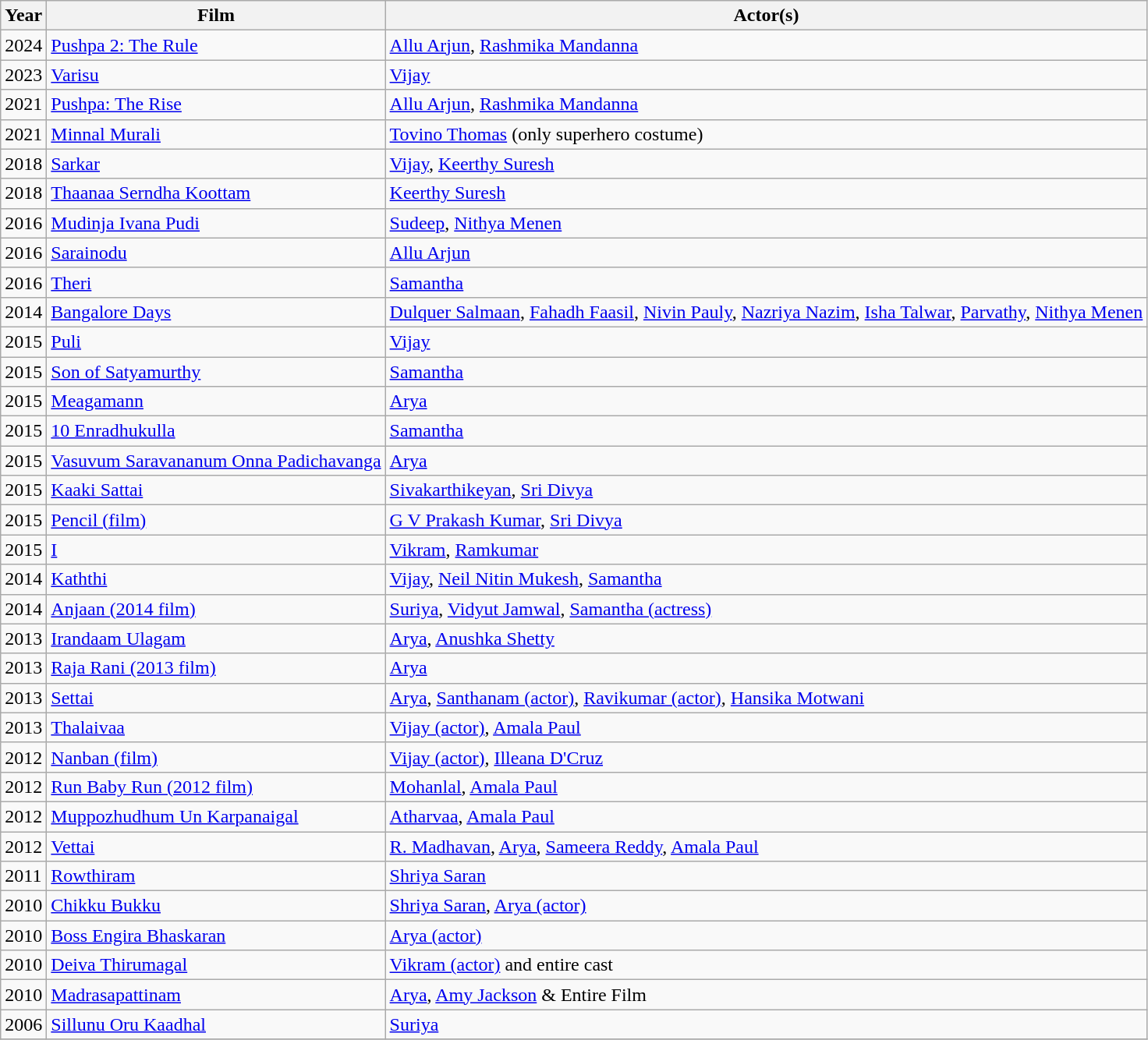<table class="wikitable">
<tr>
<th>Year</th>
<th>Film</th>
<th>Actor(s)</th>
</tr>
<tr>
<td>2024</td>
<td><a href='#'>Pushpa 2: The Rule</a></td>
<td><a href='#'>Allu Arjun</a>, <a href='#'>Rashmika Mandanna</a></td>
</tr>
<tr>
<td>2023</td>
<td><a href='#'>Varisu</a></td>
<td><a href='#'>Vijay</a></td>
</tr>
<tr>
<td>2021</td>
<td><a href='#'>Pushpa: The Rise</a></td>
<td><a href='#'>Allu Arjun</a>, <a href='#'>Rashmika Mandanna</a></td>
</tr>
<tr>
<td>2021</td>
<td><a href='#'>Minnal Murali</a></td>
<td><a href='#'>Tovino Thomas</a> (only superhero costume)</td>
</tr>
<tr>
<td>2018</td>
<td><a href='#'>Sarkar</a></td>
<td><a href='#'>Vijay</a>, <a href='#'>Keerthy Suresh</a></td>
</tr>
<tr>
<td>2018</td>
<td><a href='#'>Thaanaa Serndha Koottam</a></td>
<td><a href='#'>Keerthy Suresh</a></td>
</tr>
<tr>
<td>2016</td>
<td><a href='#'>Mudinja Ivana Pudi</a></td>
<td><a href='#'>Sudeep</a>, <a href='#'>Nithya Menen</a></td>
</tr>
<tr>
<td>2016</td>
<td><a href='#'>Sarainodu</a></td>
<td><a href='#'>Allu Arjun</a></td>
</tr>
<tr>
<td>2016</td>
<td><a href='#'>Theri</a></td>
<td><a href='#'>Samantha</a></td>
</tr>
<tr>
<td>2014</td>
<td><a href='#'>Bangalore Days</a></td>
<td><a href='#'>Dulquer Salmaan</a>, <a href='#'>Fahadh Faasil</a>, <a href='#'>Nivin Pauly</a>, <a href='#'>Nazriya Nazim</a>, <a href='#'>Isha Talwar</a>, <a href='#'>Parvathy</a>, <a href='#'>Nithya Menen</a></td>
</tr>
<tr>
<td>2015</td>
<td><a href='#'>Puli</a></td>
<td><a href='#'>Vijay</a></td>
</tr>
<tr>
<td>2015</td>
<td><a href='#'>Son of Satyamurthy</a></td>
<td><a href='#'>Samantha</a></td>
</tr>
<tr>
<td>2015</td>
<td><a href='#'>Meagamann</a></td>
<td><a href='#'>Arya</a></td>
</tr>
<tr>
<td>2015</td>
<td><a href='#'>10 Enradhukulla</a></td>
<td><a href='#'>Samantha</a></td>
</tr>
<tr>
<td>2015</td>
<td><a href='#'>Vasuvum Saravananum Onna Padichavanga</a></td>
<td><a href='#'>Arya</a></td>
</tr>
<tr>
<td>2015</td>
<td><a href='#'>Kaaki Sattai</a></td>
<td><a href='#'>Sivakarthikeyan</a>, <a href='#'>Sri Divya</a></td>
</tr>
<tr>
<td>2015</td>
<td><a href='#'>Pencil (film)</a></td>
<td><a href='#'>G V Prakash Kumar</a>, <a href='#'>Sri Divya</a></td>
</tr>
<tr>
<td>2015</td>
<td><a href='#'>I</a></td>
<td><a href='#'>Vikram</a>, <a href='#'>Ramkumar</a></td>
</tr>
<tr>
<td>2014</td>
<td><a href='#'>Kaththi</a></td>
<td><a href='#'>Vijay</a>, <a href='#'>Neil Nitin Mukesh</a>, <a href='#'>Samantha</a></td>
</tr>
<tr>
<td>2014</td>
<td><a href='#'>Anjaan (2014 film)</a></td>
<td><a href='#'>Suriya</a>, <a href='#'>Vidyut Jamwal</a>, <a href='#'>Samantha (actress)</a></td>
</tr>
<tr>
<td>2013</td>
<td><a href='#'>Irandaam Ulagam</a></td>
<td><a href='#'>Arya</a>, <a href='#'>Anushka Shetty</a></td>
</tr>
<tr>
<td>2013</td>
<td><a href='#'>Raja Rani (2013 film)</a></td>
<td><a href='#'>Arya</a></td>
</tr>
<tr>
<td>2013</td>
<td><a href='#'>Settai</a></td>
<td><a href='#'>Arya</a>, <a href='#'>Santhanam (actor)</a>, <a href='#'>Ravikumar (actor)</a>, <a href='#'>Hansika Motwani</a></td>
</tr>
<tr>
<td>2013</td>
<td><a href='#'>Thalaivaa</a></td>
<td><a href='#'>Vijay (actor)</a>, <a href='#'>Amala Paul</a></td>
</tr>
<tr>
<td>2012</td>
<td><a href='#'>Nanban (film)</a></td>
<td><a href='#'>Vijay (actor)</a>, <a href='#'>Illeana D'Cruz</a></td>
</tr>
<tr>
<td>2012</td>
<td><a href='#'>Run Baby Run (2012 film)</a></td>
<td><a href='#'>Mohanlal</a>, <a href='#'>Amala Paul</a></td>
</tr>
<tr>
<td>2012</td>
<td><a href='#'>Muppozhudhum Un Karpanaigal</a></td>
<td><a href='#'>Atharvaa</a>, <a href='#'>Amala Paul</a></td>
</tr>
<tr>
<td>2012</td>
<td><a href='#'>Vettai</a></td>
<td><a href='#'>R. Madhavan</a>, <a href='#'>Arya</a>, <a href='#'>Sameera Reddy</a>, <a href='#'>Amala Paul</a></td>
</tr>
<tr>
<td>2011</td>
<td><a href='#'>Rowthiram</a></td>
<td><a href='#'>Shriya Saran</a></td>
</tr>
<tr>
<td>2010</td>
<td><a href='#'>Chikku Bukku</a></td>
<td><a href='#'>Shriya Saran</a>, <a href='#'>Arya (actor)</a></td>
</tr>
<tr>
<td>2010</td>
<td><a href='#'>Boss Engira Bhaskaran</a></td>
<td><a href='#'>Arya (actor)</a></td>
</tr>
<tr>
<td>2010</td>
<td><a href='#'>Deiva Thirumagal</a></td>
<td><a href='#'>Vikram (actor)</a> and entire cast</td>
</tr>
<tr>
<td>2010</td>
<td><a href='#'>Madrasapattinam</a></td>
<td><a href='#'>Arya</a>, <a href='#'>Amy Jackson</a> & Entire Film</td>
</tr>
<tr>
<td>2006</td>
<td><a href='#'>Sillunu Oru Kaadhal</a></td>
<td><a href='#'>Suriya</a></td>
</tr>
<tr>
</tr>
</table>
